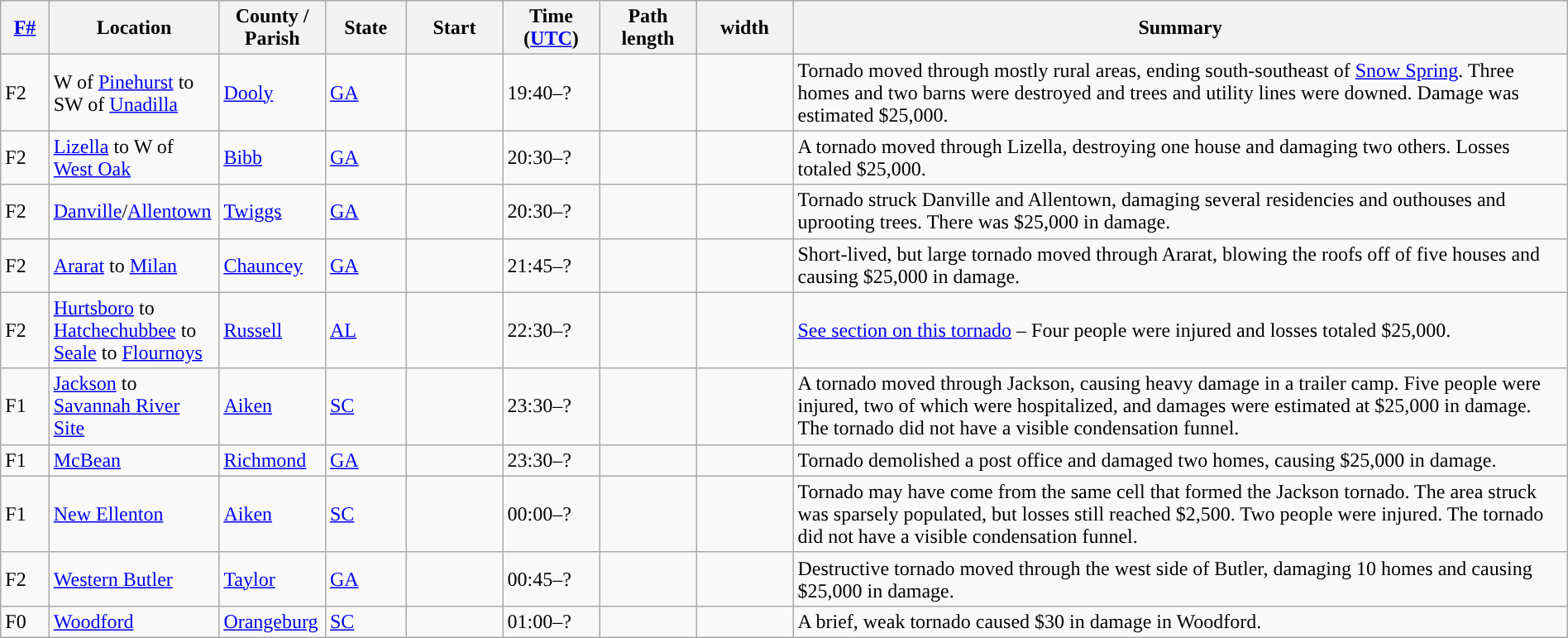<table class="wikitable sortable" style="width:100%;">
<tr>
<th scope="col"  style="width:3%; text-align:center;"><a href='#'>F#</a></th>
<th scope="col"  style="width:7%; text-align:center;" class="unsortable">Location</th>
<th scope="col"  style="width:6%; text-align:center;" class="unsortable">County / Parish</th>
<th scope="col"  style="width:5%; text-align:center;">State</th>
<th scope="col"  style="width:6%; text-align:center;">Start<br></th>
<th scope="col"  style="width:6%; text-align:center;">Time (<a href='#'>UTC</a>)</th>
<th scope="col"  style="width:6%; text-align:center;">Path length</th>
<th scope="col"  style="width:6%; text-align:center;"> width</th>
<th scope="col" class="unsortable" style="width:48%; text-align:center;">Summary</th>
</tr>
<tr>
<td>F2</td>
<td>W of <a href='#'>Pinehurst</a> to SW of <a href='#'>Unadilla</a></td>
<td><a href='#'>Dooly</a></td>
<td><a href='#'>GA</a></td>
<td></td>
<td>19:40–?</td>
<td></td>
<td></td>
<td>Tornado moved through mostly rural areas, ending south-southeast of <a href='#'>Snow Spring</a>. Three homes and two barns were destroyed and trees and utility lines were downed. Damage was estimated $25,000.</td>
</tr>
<tr>
<td>F2</td>
<td><a href='#'>Lizella</a> to W of <a href='#'>West Oak</a></td>
<td><a href='#'>Bibb</a></td>
<td><a href='#'>GA</a></td>
<td></td>
<td>20:30–?</td>
<td></td>
<td></td>
<td>A tornado moved through Lizella, destroying one house and damaging two others. Losses totaled $25,000.</td>
</tr>
<tr>
<td>F2</td>
<td><a href='#'>Danville</a>/<a href='#'>Allentown</a></td>
<td><a href='#'>Twiggs</a></td>
<td><a href='#'>GA</a></td>
<td></td>
<td>20:30–?</td>
<td></td>
<td></td>
<td>Tornado struck Danville and Allentown, damaging several residencies and outhouses and uprooting trees. There was $25,000 in damage.</td>
</tr>
<tr>
<td>F2</td>
<td><a href='#'>Ararat</a> to <a href='#'>Milan</a></td>
<td><a href='#'>Chauncey</a></td>
<td><a href='#'>GA</a></td>
<td></td>
<td>21:45–?</td>
<td></td>
<td></td>
<td>Short-lived, but large tornado moved through Ararat, blowing the roofs off of five houses and causing $25,000 in damage.</td>
</tr>
<tr>
<td>F2</td>
<td><a href='#'>Hurtsboro</a> to <a href='#'>Hatchechubbee</a> to <a href='#'>Seale</a> to <a href='#'>Flournoys</a></td>
<td><a href='#'>Russell</a></td>
<td><a href='#'>AL</a></td>
<td></td>
<td>22:30–?</td>
<td></td>
<td></td>
<td><a href='#'>See section on this tornado</a> – Four people were injured and losses totaled $25,000.</td>
</tr>
<tr>
<td>F1</td>
<td><a href='#'>Jackson</a> to <a href='#'>Savannah River Site</a></td>
<td><a href='#'>Aiken</a></td>
<td><a href='#'>SC</a></td>
<td></td>
<td>23:30–?</td>
<td></td>
<td></td>
<td>A tornado moved through Jackson, causing heavy damage in a trailer camp. Five people were injured, two of which were hospitalized, and damages were estimated at $25,000 in damage. The tornado did not have a visible condensation funnel.</td>
</tr>
<tr>
<td>F1</td>
<td><a href='#'>McBean</a></td>
<td><a href='#'>Richmond</a></td>
<td><a href='#'>GA</a></td>
<td></td>
<td>23:30–?</td>
<td></td>
<td></td>
<td>Tornado demolished a post office and damaged two homes, causing $25,000 in damage.</td>
</tr>
<tr>
<td>F1</td>
<td><a href='#'>New Ellenton</a></td>
<td><a href='#'>Aiken</a></td>
<td><a href='#'>SC</a></td>
<td></td>
<td>00:00–?</td>
<td></td>
<td></td>
<td>Tornado may have come from the same cell that formed the Jackson tornado. The area struck was sparsely populated, but losses still reached $2,500. Two people were injured. The tornado did not have a visible condensation funnel.</td>
</tr>
<tr>
<td>F2</td>
<td><a href='#'>Western Butler</a></td>
<td><a href='#'>Taylor</a></td>
<td><a href='#'>GA</a></td>
<td></td>
<td>00:45–?</td>
<td></td>
<td></td>
<td>Destructive tornado moved through the west side of Butler, damaging 10 homes and causing $25,000 in damage.</td>
</tr>
<tr>
<td>F0</td>
<td><a href='#'>Woodford</a></td>
<td><a href='#'>Orangeburg</a></td>
<td><a href='#'>SC</a></td>
<td></td>
<td>01:00–?</td>
<td></td>
<td></td>
<td>A brief, weak tornado caused $30 in damage in Woodford.</td>
</tr>
</table>
